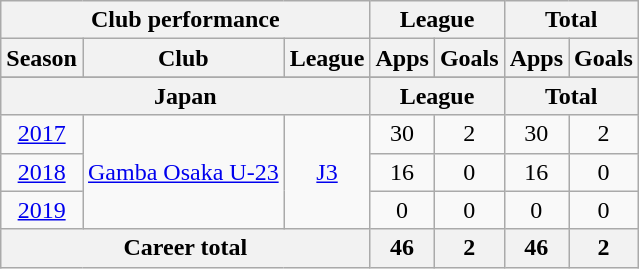<table class="wikitable" style="text-align:center">
<tr>
<th colspan=3>Club performance</th>
<th colspan=2>League</th>
<th colspan=2>Total</th>
</tr>
<tr>
<th>Season</th>
<th>Club</th>
<th>League</th>
<th>Apps</th>
<th>Goals</th>
<th>Apps</th>
<th>Goals</th>
</tr>
<tr>
</tr>
<tr>
<th colspan=3>Japan</th>
<th colspan=2>League</th>
<th colspan=2>Total</th>
</tr>
<tr>
<td><a href='#'>2017</a></td>
<td rowspan=3><a href='#'>Gamba Osaka U-23</a></td>
<td rowspan=3><a href='#'>J3</a></td>
<td>30</td>
<td>2</td>
<td>30</td>
<td>2</td>
</tr>
<tr>
<td><a href='#'>2018</a></td>
<td>16</td>
<td>0</td>
<td>16</td>
<td>0</td>
</tr>
<tr>
<td><a href='#'>2019</a></td>
<td>0</td>
<td>0</td>
<td>0</td>
<td>0</td>
</tr>
<tr>
<th colspan=3>Career total</th>
<th>46</th>
<th>2</th>
<th>46</th>
<th>2</th>
</tr>
</table>
